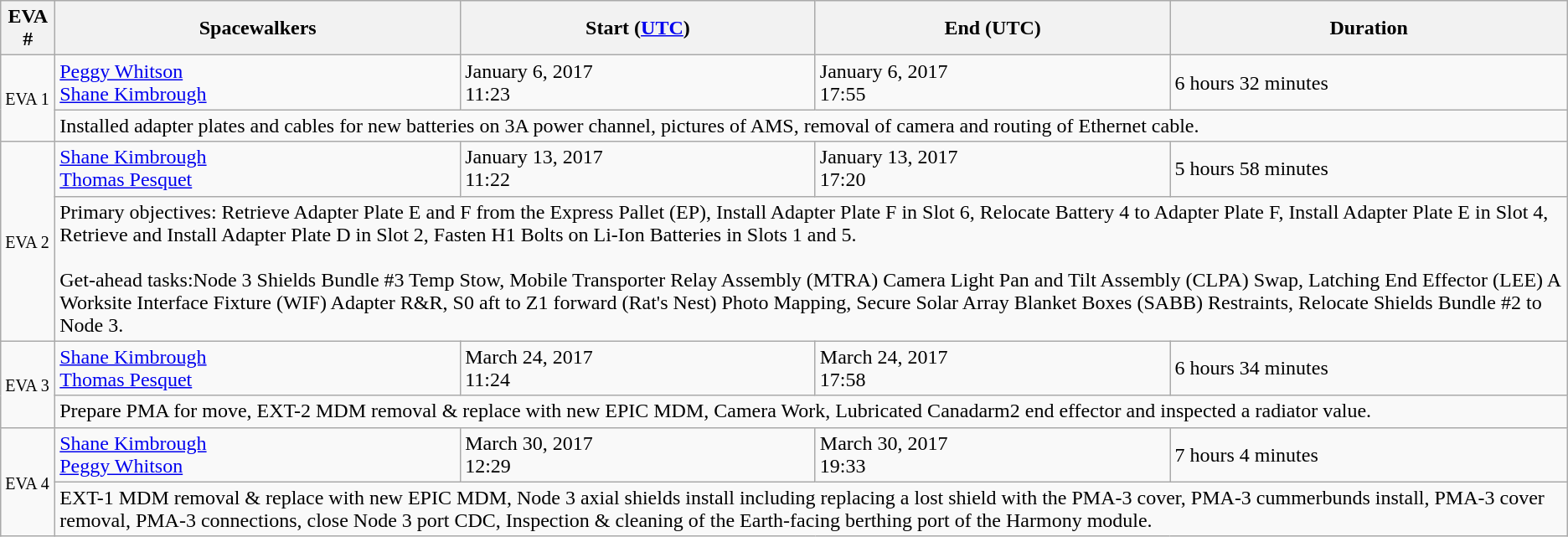<table class="wikitable sticky-header">
<tr>
<th scope="col">EVA #</th>
<th scope="col">Spacewalkers</th>
<th scope="col">Start (<a href='#'>UTC</a>)</th>
<th scope="col">End (UTC)</th>
<th scope="col">Duration</th>
</tr>
<tr>
<td rowspan=2><small>EVA 1</small><br></td>
<td> <a href='#'>Peggy Whitson</a><br> <a href='#'>Shane Kimbrough</a></td>
<td>January 6, 2017<br>11:23</td>
<td>January 6, 2017<br>17:55</td>
<td>6 hours 32 minutes</td>
</tr>
<tr>
<td colspan=4>Installed adapter plates and cables for new batteries on 3A power channel, pictures of AMS, removal of camera and routing of Ethernet cable.</td>
</tr>
<tr>
<td rowspan=2><small>EVA 2</small><br></td>
<td> <a href='#'>Shane Kimbrough</a><br> <a href='#'>Thomas Pesquet</a></td>
<td>January 13, 2017<br>11:22</td>
<td>January 13, 2017<br>17:20</td>
<td>5 hours 58 minutes</td>
</tr>
<tr>
<td colspan=4>Primary objectives: Retrieve Adapter Plate E and F from the Express Pallet (EP), Install Adapter Plate F in Slot 6, Relocate Battery 4 to Adapter Plate F, Install Adapter Plate E in Slot 4, Retrieve and Install Adapter Plate D in Slot 2, Fasten H1 Bolts on Li-Ion Batteries in Slots 1 and 5.<br><br>Get-ahead tasks:Node 3 Shields Bundle #3 Temp Stow, Mobile Transporter Relay Assembly (MTRA) Camera Light Pan and Tilt Assembly (CLPA) Swap, Latching End Effector (LEE) A Worksite Interface Fixture (WIF) Adapter R&R, S0 aft to Z1 forward (Rat's Nest) Photo Mapping, Secure Solar Array Blanket Boxes (SABB) Restraints, Relocate Shields Bundle #2 to Node 3.</td>
</tr>
<tr>
<td rowspan=2><small>EVA 3</small><br></td>
<td> <a href='#'>Shane Kimbrough</a><br> <a href='#'>Thomas Pesquet</a></td>
<td>March 24, 2017<br>11:24</td>
<td>March 24, 2017<br>17:58</td>
<td>6 hours 34 minutes</td>
</tr>
<tr>
<td colspan=4>Prepare PMA for move, EXT-2 MDM removal & replace with new EPIC MDM, Camera Work, Lubricated Canadarm2 end effector and inspected a radiator value.</td>
</tr>
<tr>
<td rowspan=2><small>EVA 4</small><br></td>
<td> <a href='#'>Shane Kimbrough</a><br> <a href='#'>Peggy Whitson</a></td>
<td>March 30, 2017<br>12:29</td>
<td>March 30, 2017<br>19:33</td>
<td>7 hours 4 minutes</td>
</tr>
<tr>
<td colspan=4>EXT-1 MDM removal & replace with new EPIC MDM, Node 3 axial shields install including replacing a lost shield with the PMA-3 cover, PMA-3 cummerbunds install, PMA-3 cover removal, PMA-3 connections, close Node 3 port CDC, Inspection & cleaning of the Earth-facing berthing port of the Harmony module.</td>
</tr>
</table>
